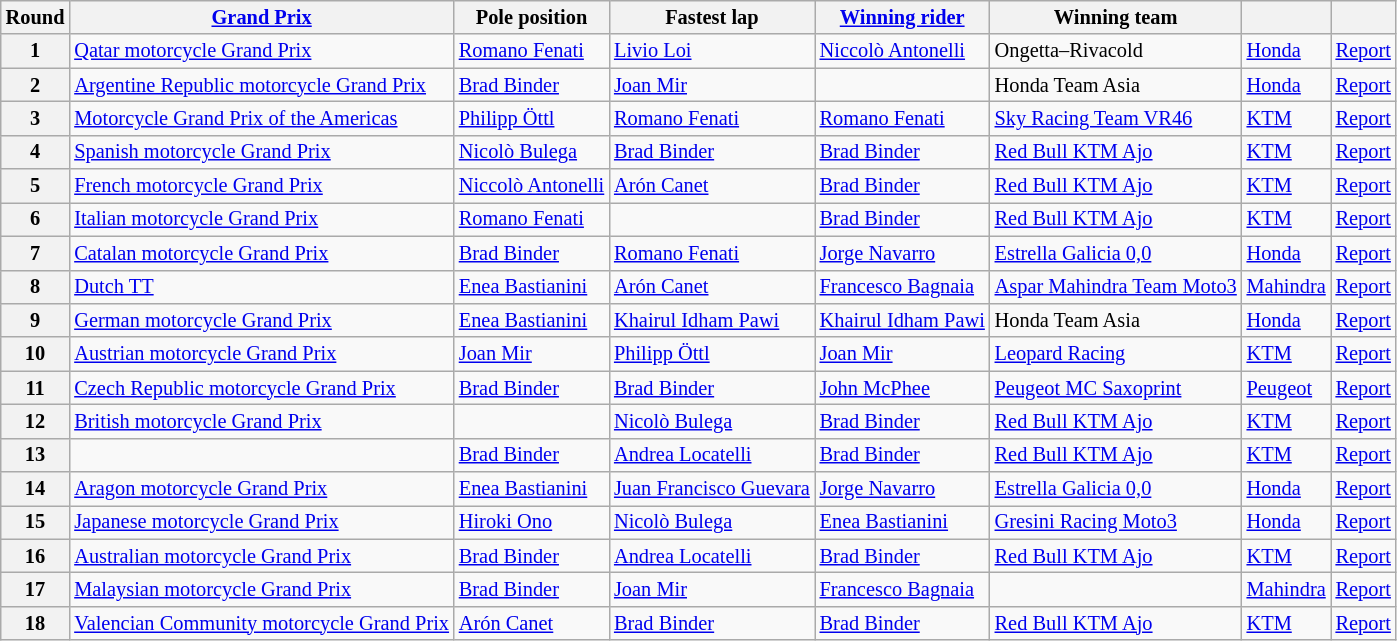<table class="wikitable sortable" style="font-size: 85%">
<tr>
<th>Round</th>
<th><a href='#'>Grand Prix</a></th>
<th>Pole position</th>
<th>Fastest lap</th>
<th><a href='#'>Winning rider</a></th>
<th>Winning team</th>
<th></th>
<th class="unsortable"></th>
</tr>
<tr>
<th>1</th>
<td> <a href='#'>Qatar motorcycle Grand Prix</a></td>
<td> <a href='#'>Romano Fenati</a></td>
<td> <a href='#'>Livio Loi</a></td>
<td> <a href='#'>Niccolò Antonelli</a></td>
<td> Ongetta–Rivacold</td>
<td> <a href='#'>Honda</a></td>
<td><a href='#'>Report</a></td>
</tr>
<tr>
<th>2</th>
<td> <a href='#'>Argentine Republic motorcycle Grand Prix</a></td>
<td> <a href='#'>Brad Binder</a></td>
<td> <a href='#'>Joan Mir</a></td>
<td></td>
<td> Honda Team Asia</td>
<td> <a href='#'>Honda</a></td>
<td><a href='#'>Report</a></td>
</tr>
<tr>
<th>3</th>
<td> <a href='#'>Motorcycle Grand Prix of the Americas</a></td>
<td> <a href='#'>Philipp Öttl</a></td>
<td> <a href='#'>Romano Fenati</a></td>
<td> <a href='#'>Romano Fenati</a></td>
<td> <a href='#'>Sky Racing Team VR46</a></td>
<td> <a href='#'>KTM</a></td>
<td><a href='#'>Report</a></td>
</tr>
<tr>
<th>4</th>
<td> <a href='#'>Spanish motorcycle Grand Prix</a></td>
<td> <a href='#'>Nicolò Bulega</a></td>
<td> <a href='#'>Brad Binder</a></td>
<td> <a href='#'>Brad Binder</a></td>
<td> <a href='#'>Red Bull KTM Ajo</a></td>
<td> <a href='#'>KTM</a></td>
<td><a href='#'>Report</a></td>
</tr>
<tr>
<th>5</th>
<td> <a href='#'>French motorcycle Grand Prix</a></td>
<td> <a href='#'>Niccolò Antonelli</a></td>
<td> <a href='#'>Arón Canet</a></td>
<td> <a href='#'>Brad Binder</a></td>
<td> <a href='#'>Red Bull KTM Ajo</a></td>
<td> <a href='#'>KTM</a></td>
<td><a href='#'>Report</a></td>
</tr>
<tr>
<th>6</th>
<td> <a href='#'>Italian motorcycle Grand Prix</a></td>
<td> <a href='#'>Romano Fenati</a></td>
<td></td>
<td> <a href='#'>Brad Binder</a></td>
<td> <a href='#'>Red Bull KTM Ajo</a></td>
<td> <a href='#'>KTM</a></td>
<td><a href='#'>Report</a></td>
</tr>
<tr>
<th>7</th>
<td> <a href='#'>Catalan motorcycle Grand Prix</a></td>
<td> <a href='#'>Brad Binder</a></td>
<td> <a href='#'>Romano Fenati</a></td>
<td> <a href='#'>Jorge Navarro</a></td>
<td> <a href='#'>Estrella Galicia 0,0</a></td>
<td> <a href='#'>Honda</a></td>
<td><a href='#'>Report</a></td>
</tr>
<tr>
<th>8</th>
<td> <a href='#'>Dutch TT</a></td>
<td> <a href='#'>Enea Bastianini</a></td>
<td> <a href='#'>Arón Canet</a></td>
<td> <a href='#'>Francesco Bagnaia</a></td>
<td> <a href='#'>Aspar Mahindra Team Moto3</a></td>
<td> <a href='#'>Mahindra</a></td>
<td><a href='#'>Report</a></td>
</tr>
<tr>
<th>9</th>
<td> <a href='#'>German motorcycle Grand Prix</a></td>
<td> <a href='#'>Enea Bastianini</a></td>
<td> <a href='#'>Khairul Idham Pawi</a></td>
<td> <a href='#'>Khairul Idham Pawi</a></td>
<td> Honda Team Asia</td>
<td> <a href='#'>Honda</a></td>
<td><a href='#'>Report</a></td>
</tr>
<tr>
<th>10</th>
<td> <a href='#'>Austrian motorcycle Grand Prix</a></td>
<td> <a href='#'>Joan Mir</a></td>
<td> <a href='#'>Philipp Öttl</a></td>
<td> <a href='#'>Joan Mir</a></td>
<td> <a href='#'>Leopard Racing</a></td>
<td> <a href='#'>KTM</a></td>
<td><a href='#'>Report</a></td>
</tr>
<tr>
<th>11</th>
<td> <a href='#'>Czech Republic motorcycle Grand Prix</a></td>
<td> <a href='#'>Brad Binder</a></td>
<td> <a href='#'>Brad Binder</a></td>
<td> <a href='#'>John McPhee</a></td>
<td> <a href='#'>Peugeot MC Saxoprint</a></td>
<td> <a href='#'>Peugeot</a></td>
<td><a href='#'>Report</a></td>
</tr>
<tr>
<th>12</th>
<td> <a href='#'>British motorcycle Grand Prix</a></td>
<td></td>
<td> <a href='#'>Nicolò Bulega</a></td>
<td> <a href='#'>Brad Binder</a></td>
<td> <a href='#'>Red Bull KTM Ajo</a></td>
<td> <a href='#'>KTM</a></td>
<td><a href='#'>Report</a></td>
</tr>
<tr>
<th>13</th>
<td></td>
<td> <a href='#'>Brad Binder</a></td>
<td> <a href='#'>Andrea Locatelli</a></td>
<td> <a href='#'>Brad Binder</a></td>
<td> <a href='#'>Red Bull KTM Ajo</a></td>
<td> <a href='#'>KTM</a></td>
<td><a href='#'>Report</a></td>
</tr>
<tr>
<th>14</th>
<td> <a href='#'>Aragon motorcycle Grand Prix</a></td>
<td> <a href='#'>Enea Bastianini</a></td>
<td> <a href='#'>Juan Francisco Guevara</a></td>
<td> <a href='#'>Jorge Navarro</a></td>
<td> <a href='#'>Estrella Galicia 0,0</a></td>
<td> <a href='#'>Honda</a></td>
<td><a href='#'>Report</a></td>
</tr>
<tr>
<th>15</th>
<td> <a href='#'>Japanese motorcycle Grand Prix</a></td>
<td> <a href='#'>Hiroki Ono</a></td>
<td> <a href='#'>Nicolò Bulega</a></td>
<td> <a href='#'>Enea Bastianini</a></td>
<td> <a href='#'>Gresini Racing Moto3</a></td>
<td> <a href='#'>Honda</a></td>
<td><a href='#'>Report</a></td>
</tr>
<tr>
<th>16</th>
<td> <a href='#'>Australian motorcycle Grand Prix</a></td>
<td> <a href='#'>Brad Binder</a></td>
<td> <a href='#'>Andrea Locatelli</a></td>
<td> <a href='#'>Brad Binder</a></td>
<td> <a href='#'>Red Bull KTM Ajo</a></td>
<td> <a href='#'>KTM</a></td>
<td><a href='#'>Report</a></td>
</tr>
<tr>
<th>17</th>
<td> <a href='#'>Malaysian motorcycle Grand Prix</a></td>
<td> <a href='#'>Brad Binder</a></td>
<td> <a href='#'>Joan Mir</a></td>
<td> <a href='#'>Francesco Bagnaia</a></td>
<td></td>
<td> <a href='#'>Mahindra</a></td>
<td><a href='#'>Report</a></td>
</tr>
<tr>
<th>18</th>
<td> <a href='#'>Valencian Community motorcycle Grand Prix</a></td>
<td> <a href='#'>Arón Canet</a></td>
<td> <a href='#'>Brad Binder</a></td>
<td> <a href='#'>Brad Binder</a></td>
<td> <a href='#'>Red Bull KTM Ajo</a></td>
<td> <a href='#'>KTM</a></td>
<td><a href='#'>Report</a></td>
</tr>
</table>
